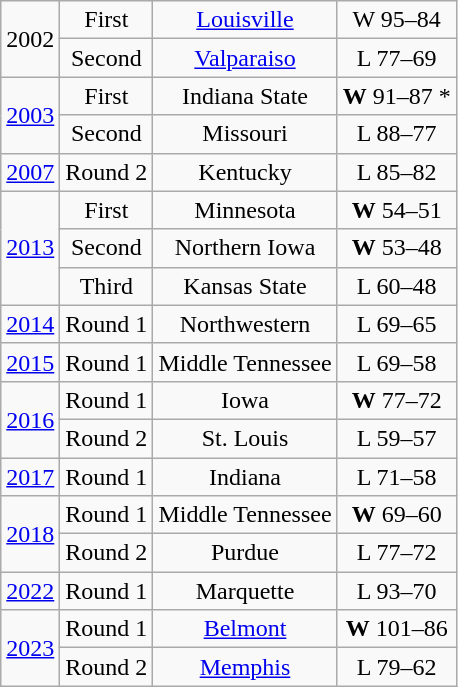<table class="wikitable" style="text-align:center">
<tr>
<td rowspan="2">2002</td>
<td>First</td>
<td><a href='#'>Louisville</a></td>
<td>W 95–84</td>
</tr>
<tr>
<td>Second</td>
<td><a href='#'>Valparaiso</a></td>
<td>L 77–69</td>
</tr>
<tr>
<td rowspan="2"><a href='#'>2003</a></td>
<td>First</td>
<td>Indiana State</td>
<td><strong>W</strong> 91–87 *</td>
</tr>
<tr>
<td>Second</td>
<td>Missouri</td>
<td>L 88–77</td>
</tr>
<tr>
<td><a href='#'>2007</a></td>
<td>Round 2</td>
<td>Kentucky</td>
<td>L 85–82</td>
</tr>
<tr>
<td rowspan="3"><a href='#'>2013</a></td>
<td>First</td>
<td>Minnesota</td>
<td><strong>W</strong> 54–51</td>
</tr>
<tr>
<td>Second</td>
<td>Northern Iowa</td>
<td><strong>W</strong> 53–48</td>
</tr>
<tr>
<td>Third</td>
<td>Kansas State</td>
<td>L 60–48</td>
</tr>
<tr>
<td><a href='#'>2014</a></td>
<td>Round 1</td>
<td>Northwestern</td>
<td>L 69–65</td>
</tr>
<tr>
<td><a href='#'>2015</a></td>
<td>Round 1</td>
<td>Middle Tennessee</td>
<td>L 69–58</td>
</tr>
<tr>
<td rowspan="2"><a href='#'>2016</a></td>
<td>Round 1</td>
<td>Iowa</td>
<td><strong>W</strong> 77–72</td>
</tr>
<tr>
<td>Round 2</td>
<td>St. Louis</td>
<td>L 59–57</td>
</tr>
<tr>
<td><a href='#'>2017</a></td>
<td>Round 1</td>
<td>Indiana</td>
<td>L 71–58</td>
</tr>
<tr>
<td rowspan="2"><a href='#'>2018</a></td>
<td>Round 1</td>
<td>Middle Tennessee</td>
<td><strong>W</strong> 69–60</td>
</tr>
<tr>
<td>Round 2</td>
<td>Purdue</td>
<td>L 77–72</td>
</tr>
<tr>
<td><a href='#'>2022</a></td>
<td>Round 1</td>
<td>Marquette</td>
<td>L 93–70</td>
</tr>
<tr>
<td rowspan="2"><a href='#'>2023</a></td>
<td>Round 1</td>
<td><a href='#'>Belmont</a></td>
<td><strong>W</strong> 101–86</td>
</tr>
<tr>
<td>Round 2</td>
<td><a href='#'>Memphis</a></td>
<td>L 79–62</td>
</tr>
</table>
